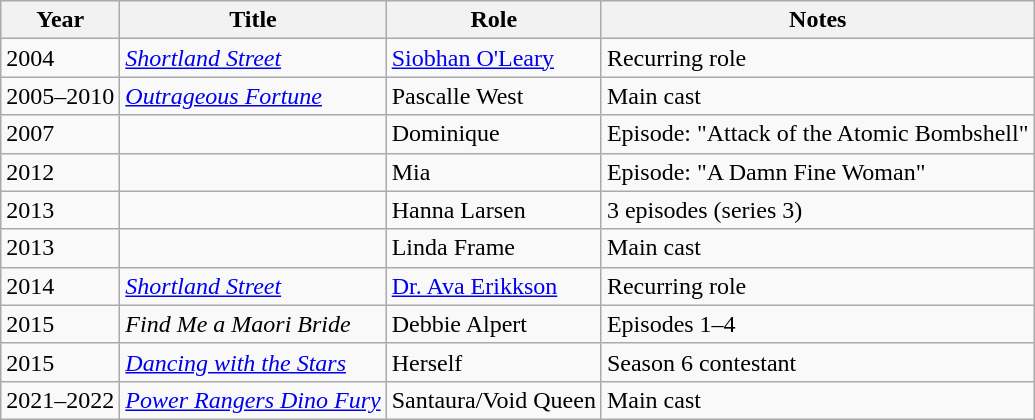<table class="wikitable sortable">
<tr>
<th>Year</th>
<th>Title</th>
<th>Role</th>
<th class="unsortable">Notes</th>
</tr>
<tr>
<td>2004</td>
<td><em><a href='#'>Shortland Street</a></em></td>
<td><a href='#'>Siobhan O'Leary</a></td>
<td>Recurring role</td>
</tr>
<tr>
<td>2005–2010</td>
<td><em><a href='#'>Outrageous Fortune</a></em></td>
<td>Pascalle West</td>
<td>Main cast</td>
</tr>
<tr>
<td>2007</td>
<td><em></em></td>
<td>Dominique</td>
<td>Episode: "Attack of the Atomic Bombshell"</td>
</tr>
<tr>
<td>2012</td>
<td><em></em></td>
<td>Mia</td>
<td>Episode: "A Damn Fine Woman"</td>
</tr>
<tr>
<td>2013</td>
<td><em></em></td>
<td>Hanna Larsen</td>
<td>3 episodes (series 3)</td>
</tr>
<tr>
<td>2013</td>
<td><em></em></td>
<td>Linda Frame</td>
<td>Main cast</td>
</tr>
<tr>
<td>2014</td>
<td><em><a href='#'>Shortland Street</a></em></td>
<td><a href='#'>Dr. Ava Erikkson</a></td>
<td>Recurring role</td>
</tr>
<tr>
<td>2015</td>
<td><em>Find Me a Maori Bride</em></td>
<td>Debbie Alpert</td>
<td>Episodes 1–4</td>
</tr>
<tr>
<td>2015</td>
<td><em><a href='#'>Dancing with the Stars</a></em></td>
<td>Herself</td>
<td>Season 6 contestant</td>
</tr>
<tr>
<td>2021–2022</td>
<td><em><a href='#'>Power Rangers Dino Fury</a></em></td>
<td>Santaura/Void Queen</td>
<td>Main cast</td>
</tr>
</table>
